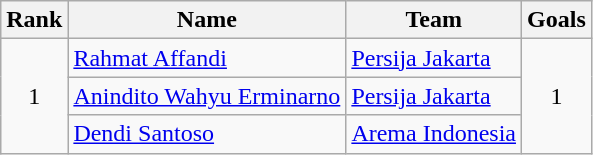<table class="wikitable" style="text-align: center;">
<tr>
<th>Rank</th>
<th>Name</th>
<th>Team</th>
<th>Goals</th>
</tr>
<tr>
<td rowspan=6>1</td>
<td align="left"> <a href='#'>Rahmat Affandi</a></td>
<td align="left"> <a href='#'>Persija Jakarta</a></td>
<td rowspan="6">1</td>
</tr>
<tr>
<td align="left"> <a href='#'>Anindito Wahyu Erminarno</a></td>
<td align="left"> <a href='#'>Persija Jakarta</a></td>
</tr>
<tr>
<td align="left"> <a href='#'>Dendi Santoso</a></td>
<td align="left"> <a href='#'>Arema Indonesia</a></td>
</tr>
</table>
